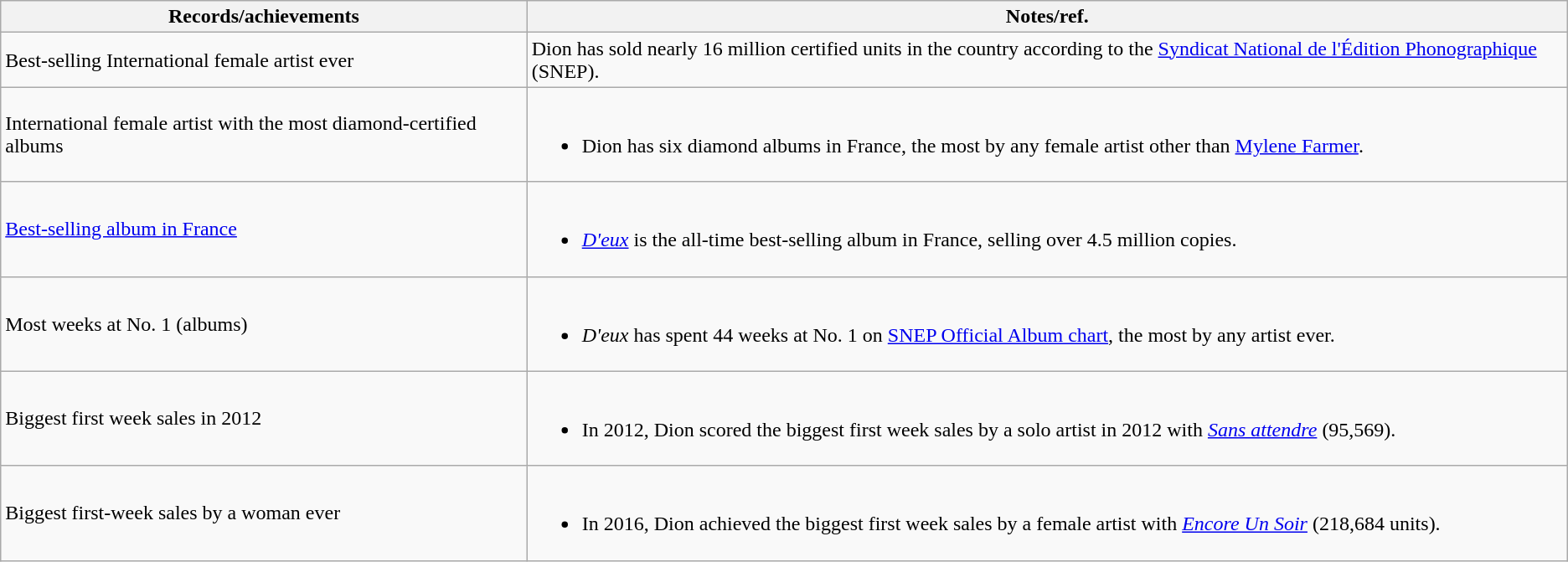<table class="wikitable" style="text-align:left;">
<tr>
<th>Records/achievements</th>
<th>Notes/ref.</th>
</tr>
<tr>
<td>Best-selling International female artist ever</td>
<td>Dion has sold nearly 16 million certified units in the country according to the <a href='#'>Syndicat National de l'Édition Phonographique</a> (SNEP).</td>
</tr>
<tr>
<td>International female artist with the most diamond-certified albums</td>
<td><br><ul><li>Dion has six diamond albums in France, the most by any female artist other than <a href='#'>Mylene Farmer</a>.</li></ul></td>
</tr>
<tr>
<td><a href='#'>Best-selling album in France</a></td>
<td><br><ul><li><em><a href='#'>D'eux</a></em> is the all-time best-selling album in France, selling over 4.5 million copies.</li></ul></td>
</tr>
<tr>
<td>Most weeks at No. 1 (albums)</td>
<td><br><ul><li><em>D'eux</em> has spent 44 weeks at No. 1 on <a href='#'>SNEP Official Album chart</a>, the most by any artist ever.</li></ul></td>
</tr>
<tr>
<td>Biggest first week sales in 2012</td>
<td><br><ul><li>In 2012, Dion scored the biggest first week sales by a solo artist in 2012 with <em><a href='#'>Sans attendre</a></em> (95,569).</li></ul></td>
</tr>
<tr>
<td>Biggest first-week sales by a woman ever</td>
<td><br><ul><li>In 2016, Dion achieved the biggest first week sales by a female artist with <em><a href='#'>Encore Un Soir</a></em> (218,684 units).</li></ul></td>
</tr>
</table>
